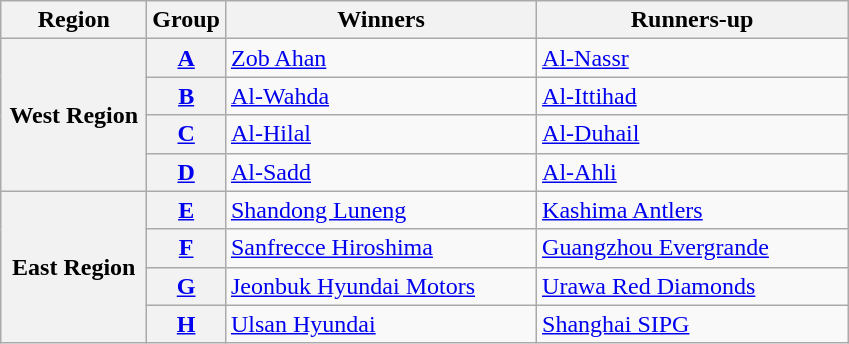<table class="wikitable">
<tr>
<th width=90>Region</th>
<th>Group</th>
<th width=200>Winners</th>
<th width=200>Runners-up</th>
</tr>
<tr>
<th rowspan=4>West Region</th>
<th><a href='#'>A</a></th>
<td> <a href='#'>Zob Ahan</a></td>
<td> <a href='#'>Al-Nassr</a></td>
</tr>
<tr>
<th><a href='#'>B</a></th>
<td> <a href='#'>Al-Wahda</a></td>
<td> <a href='#'>Al-Ittihad</a></td>
</tr>
<tr>
<th><a href='#'>C</a></th>
<td> <a href='#'>Al-Hilal</a></td>
<td> <a href='#'>Al-Duhail</a></td>
</tr>
<tr>
<th><a href='#'>D</a></th>
<td> <a href='#'>Al-Sadd</a></td>
<td> <a href='#'>Al-Ahli</a></td>
</tr>
<tr>
<th rowspan=4>East Region</th>
<th><a href='#'>E</a></th>
<td> <a href='#'>Shandong Luneng</a></td>
<td> <a href='#'>Kashima Antlers</a></td>
</tr>
<tr>
<th><a href='#'>F</a></th>
<td> <a href='#'>Sanfrecce Hiroshima</a></td>
<td> <a href='#'>Guangzhou Evergrande</a></td>
</tr>
<tr>
<th><a href='#'>G</a></th>
<td> <a href='#'>Jeonbuk Hyundai Motors</a></td>
<td> <a href='#'>Urawa Red Diamonds</a></td>
</tr>
<tr>
<th><a href='#'>H</a></th>
<td> <a href='#'>Ulsan Hyundai</a></td>
<td> <a href='#'>Shanghai SIPG</a></td>
</tr>
</table>
